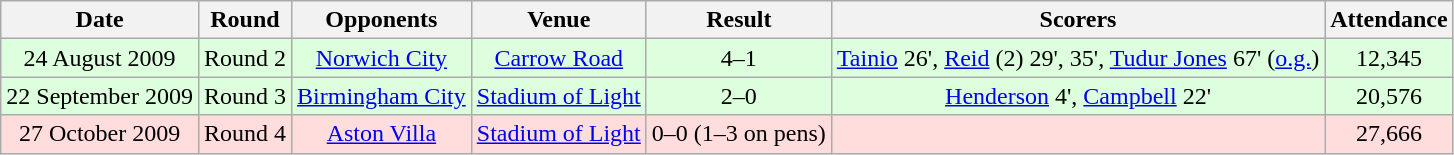<table class="wikitable" style="text-align:center">
<tr>
<th>Date</th>
<th>Round</th>
<th>Opponents</th>
<th>Venue</th>
<th>Result</th>
<th>Scorers</th>
<th>Attendance</th>
</tr>
<tr bgcolor="#ddffdd">
<td>24 August 2009</td>
<td>Round 2</td>
<td><a href='#'>Norwich City</a></td>
<td><a href='#'>Carrow Road</a></td>
<td>4–1</td>
<td><a href='#'>Tainio</a> 26', <a href='#'>Reid</a> (2) 29', 35', <a href='#'>Tudur Jones</a> 67' (<a href='#'>o.g.</a>)</td>
<td>12,345</td>
</tr>
<tr bgcolor="#ddffdd">
<td>22 September 2009</td>
<td>Round 3</td>
<td><a href='#'>Birmingham City</a></td>
<td><a href='#'>Stadium of Light</a></td>
<td>2–0</td>
<td><a href='#'>Henderson</a> 4', <a href='#'>Campbell</a> 22'</td>
<td>20,576</td>
</tr>
<tr bgcolor="#ffdddd">
<td>27 October 2009</td>
<td>Round 4</td>
<td><a href='#'>Aston Villa</a></td>
<td><a href='#'>Stadium of Light</a></td>
<td>0–0 (1–3 on pens)</td>
<td></td>
<td>27,666</td>
</tr>
</table>
